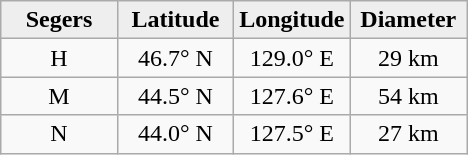<table class="wikitable">
<tr>
<th width="25%" style="background:#eeeeee;">Segers</th>
<th width="25%" style="background:#eeeeee;">Latitude</th>
<th width="25%" style="background:#eeeeee;">Longitude</th>
<th width="25%" style="background:#eeeeee;">Diameter</th>
</tr>
<tr>
<td align="center">H</td>
<td align="center">46.7° N</td>
<td align="center">129.0° E</td>
<td align="center">29 km</td>
</tr>
<tr>
<td align="center">M</td>
<td align="center">44.5° N</td>
<td align="center">127.6° E</td>
<td align="center">54 km</td>
</tr>
<tr>
<td align="center">N</td>
<td align="center">44.0° N</td>
<td align="center">127.5° E</td>
<td align="center">27 km</td>
</tr>
</table>
